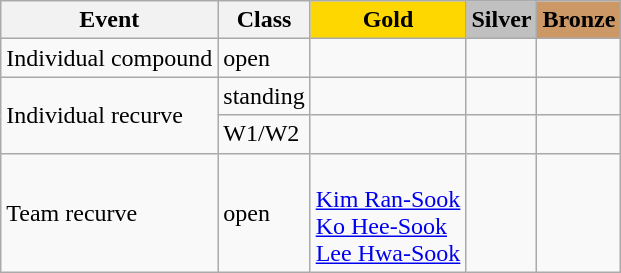<table class=wikitable>
<tr>
<th rowspan="1">Event</th>
<th rowspan="1">Class</th>
<th rowspan="1" style="background:gold;">Gold</th>
<th colspan="1" style="background:silver;">Silver</th>
<th colspan="1" style="background:#CC9966;">Bronze</th>
</tr>
<tr>
<td rowspan="1">Individual compound</td>
<td>open</td>
<td></td>
<td></td>
<td></td>
</tr>
<tr>
<td rowspan="2">Individual recurve</td>
<td>standing</td>
<td></td>
<td></td>
<td></td>
</tr>
<tr>
<td>W1/W2</td>
<td></td>
<td></td>
<td></td>
</tr>
<tr>
<td rowspan="1">Team recurve</td>
<td>open</td>
<td> <br> <a href='#'>Kim Ran-Sook</a> <br> <a href='#'>Ko Hee-Sook</a> <br> <a href='#'>Lee Hwa-Sook</a></td>
<td></td>
<td></td>
</tr>
</table>
